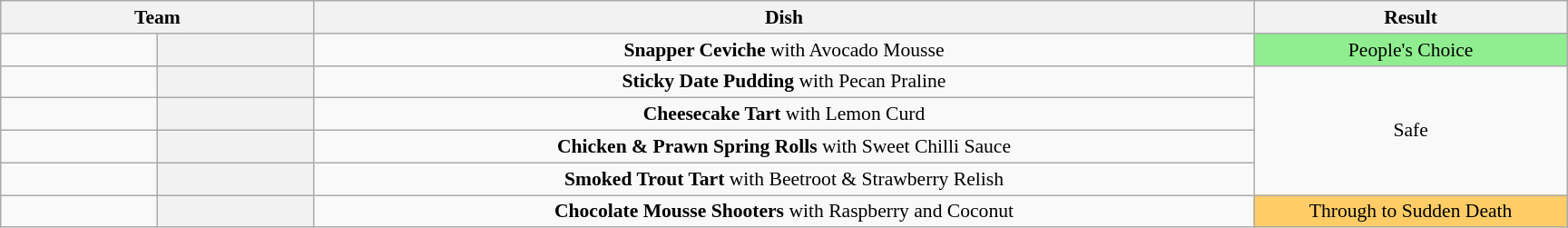<table class="wikitable plainrowheaders" style="text-align:center; font-size:90%; width:80em; margin-left: auto; margin-right: auto; border: none;">
<tr>
<th style="width:20%;" colspan="2">Team</th>
<th style="width:60%;">Dish</th>
<th style="width:20%;">Result</th>
</tr>
<tr>
<td></td>
<th></th>
<td><strong>Snapper Ceviche</strong> with Avocado Mousse</td>
<td style="background:lightgreen">People's Choice</td>
</tr>
<tr>
<td></td>
<th></th>
<td><strong>Sticky Date Pudding</strong> with Pecan Praline</td>
<td rowspan="4">Safe</td>
</tr>
<tr>
<td></td>
<th></th>
<td><strong>Cheesecake Tart</strong> with Lemon Curd</td>
</tr>
<tr>
<td></td>
<th></th>
<td><strong>Chicken & Prawn Spring Rolls</strong> with Sweet Chilli Sauce</td>
</tr>
<tr>
<td></td>
<th></th>
<td><strong>Smoked Trout Tart</strong> with Beetroot & Strawberry Relish</td>
</tr>
<tr>
<td></td>
<th></th>
<td><strong>Chocolate Mousse Shooters</strong> with Raspberry and Coconut</td>
<td style="background:#FFCC66">Through to Sudden Death</td>
</tr>
<tr>
</tr>
</table>
